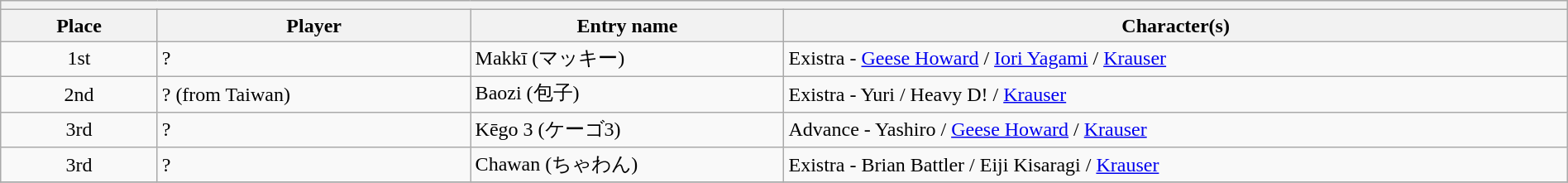<table class="wikitable" width=100%>
<tr>
<th colspan=4></th>
</tr>
<tr>
<th width=10%>Place</th>
<th width=20%>Player</th>
<th width=20%>Entry name</th>
<th width=50%>Character(s)</th>
</tr>
<tr>
<td align=center>1st</td>
<td>?</td>
<td>Makkī (マッキー)</td>
<td>Existra - <a href='#'>Geese Howard</a> / <a href='#'>Iori Yagami</a> / <a href='#'>Krauser</a></td>
</tr>
<tr>
<td align=center>2nd</td>
<td>? (from Taiwan)</td>
<td>Baozi (包子)</td>
<td>Existra - Yuri / Heavy D! / <a href='#'>Krauser</a></td>
</tr>
<tr>
<td align=center>3rd</td>
<td>?</td>
<td>Kēgo 3 (ケーゴ3)</td>
<td>Advance - Yashiro / <a href='#'>Geese Howard</a> / <a href='#'>Krauser</a></td>
</tr>
<tr>
<td align=center>3rd</td>
<td>?</td>
<td>Chawan (ちゃわん)</td>
<td>Existra - Brian Battler / Eiji Kisaragi / <a href='#'>Krauser</a></td>
</tr>
<tr>
</tr>
</table>
